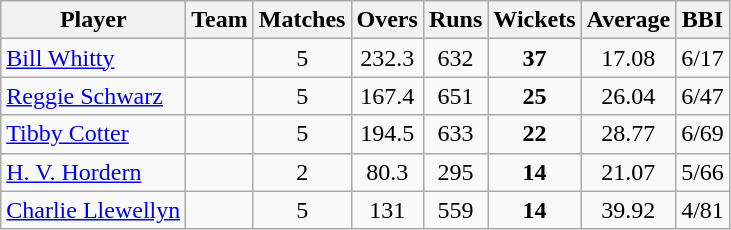<table class="wikitable" style="text-align:center;">
<tr>
<th>Player</th>
<th>Team</th>
<th>Matches</th>
<th>Overs</th>
<th>Runs</th>
<th>Wickets</th>
<th>Average</th>
<th>BBI</th>
</tr>
<tr>
<td style="text-align:left"><a href='#'>Bill Whitty</a></td>
<td style="text-align:left"></td>
<td>5</td>
<td>232.3</td>
<td>632</td>
<td><strong>37</strong></td>
<td>17.08</td>
<td>6/17</td>
</tr>
<tr>
<td style="text-align:left"><a href='#'>Reggie Schwarz</a></td>
<td style="text-align:left"></td>
<td>5</td>
<td>167.4</td>
<td>651</td>
<td><strong>25</strong></td>
<td>26.04</td>
<td>6/47</td>
</tr>
<tr>
<td style="text-align:left"><a href='#'>Tibby Cotter</a></td>
<td style="text-align:left"></td>
<td>5</td>
<td>194.5</td>
<td>633</td>
<td><strong>22</strong></td>
<td>28.77</td>
<td>6/69</td>
</tr>
<tr>
<td style="text-align:left"><a href='#'>H. V. Hordern</a></td>
<td style="text-align:left"></td>
<td>2</td>
<td>80.3</td>
<td>295</td>
<td><strong>14</strong></td>
<td>21.07</td>
<td>5/66</td>
</tr>
<tr>
<td style="text-align:left"><a href='#'>Charlie Llewellyn</a></td>
<td style="text-align:left"></td>
<td>5</td>
<td>131</td>
<td>559</td>
<td><strong>14</strong></td>
<td>39.92</td>
<td>4/81</td>
</tr>
</table>
